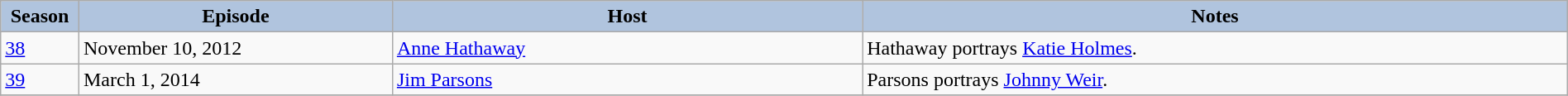<table class="wikitable" style="width:100%;">
<tr>
<th style="background:#B0C4DE;" width="5%">Season</th>
<th style="background:#B0C4DE;" width="20%">Episode</th>
<th style="background:#B0C4DE;" width="30%">Host</th>
<th style="background:#B0C4DE;" width="45%">Notes</th>
</tr>
<tr>
<td><a href='#'>38</a></td>
<td>November 10, 2012</td>
<td><a href='#'>Anne Hathaway</a></td>
<td>Hathaway portrays <a href='#'>Katie Holmes</a>.</td>
</tr>
<tr>
<td><a href='#'>39</a></td>
<td>March 1, 2014</td>
<td><a href='#'>Jim Parsons</a></td>
<td>Parsons portrays <a href='#'>Johnny Weir</a>.</td>
</tr>
<tr>
</tr>
</table>
